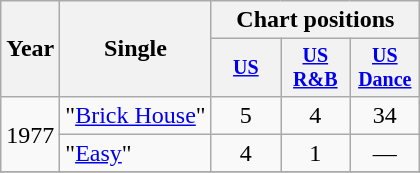<table class="wikitable" style="text-align:center;">
<tr>
<th rowspan="2">Year</th>
<th rowspan="2">Single</th>
<th colspan="3">Chart positions</th>
</tr>
<tr style="font-size:smaller;">
<th width="40"><a href='#'>US</a></th>
<th width="40"><a href='#'>US<br>R&B</a></th>
<th width="40"><a href='#'>US<br>Dance</a></th>
</tr>
<tr>
<td rowspan="2">1977</td>
<td align="left">"<a href='#'>Brick House</a>"</td>
<td>5</td>
<td>4</td>
<td>34</td>
</tr>
<tr>
<td align="left">"<a href='#'>Easy</a>"</td>
<td>4</td>
<td>1</td>
<td>—</td>
</tr>
<tr>
</tr>
</table>
